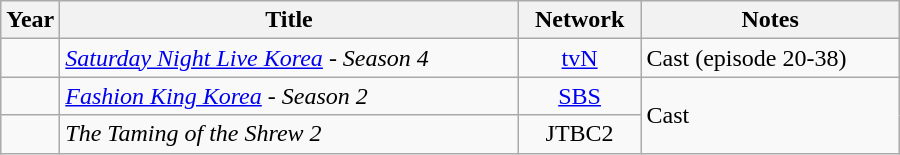<table class="wikitable" style="width:600px">
<tr>
<th width=10>Year</th>
<th>Title</th>
<th>Network</th>
<th>Notes</th>
</tr>
<tr>
<td></td>
<td><em><a href='#'>Saturday Night Live Korea</a> - Season 4</em></td>
<td align="center"><a href='#'>tvN</a></td>
<td>Cast (episode 20-38)</td>
</tr>
<tr>
<td></td>
<td><em><a href='#'>Fashion King Korea</a> - Season 2</em></td>
<td align="center"><a href='#'>SBS</a></td>
<td rowspan="2">Cast</td>
</tr>
<tr>
<td></td>
<td><em>The Taming of the Shrew 2</em></td>
<td align="center">JTBC2</td>
</tr>
</table>
